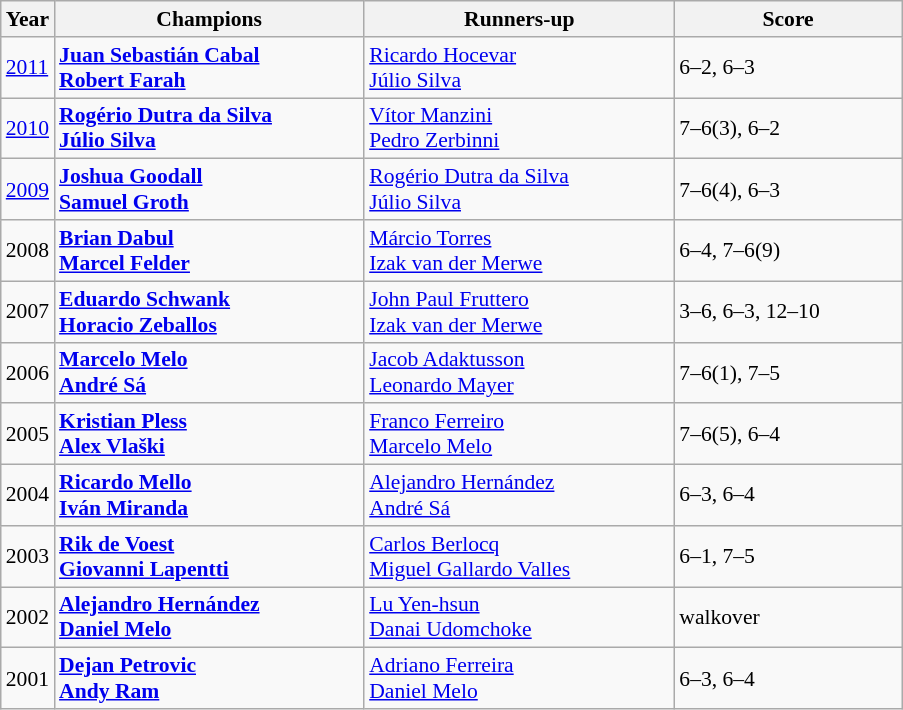<table class="wikitable" style="font-size:90%">
<tr>
<th>Year</th>
<th width="200">Champions</th>
<th width="200">Runners-up</th>
<th width="145">Score</th>
</tr>
<tr>
<td><a href='#'>2011</a></td>
<td> <strong><a href='#'>Juan Sebastián Cabal</a></strong> <br>  <strong><a href='#'>Robert Farah</a></strong></td>
<td> <a href='#'>Ricardo Hocevar</a> <br>  <a href='#'>Júlio Silva</a></td>
<td>6–2, 6–3</td>
</tr>
<tr>
<td><a href='#'>2010</a></td>
<td> <strong><a href='#'>Rogério Dutra da Silva</a></strong><br> <strong><a href='#'>Júlio Silva</a></strong></td>
<td> <a href='#'>Vítor Manzini</a><br> <a href='#'>Pedro Zerbinni</a></td>
<td>7–6(3), 6–2</td>
</tr>
<tr>
<td><a href='#'>2009</a></td>
<td> <strong><a href='#'>Joshua Goodall</a></strong><br> <strong><a href='#'>Samuel Groth</a></strong></td>
<td> <a href='#'>Rogério Dutra da Silva</a><br> <a href='#'>Júlio Silva</a></td>
<td>7–6(4), 6–3</td>
</tr>
<tr>
<td>2008</td>
<td> <strong><a href='#'>Brian Dabul</a></strong><br> <strong><a href='#'>Marcel Felder</a></strong></td>
<td> <a href='#'>Márcio Torres</a><br> <a href='#'>Izak van der Merwe</a></td>
<td>6–4, 7–6(9)</td>
</tr>
<tr>
<td>2007</td>
<td> <strong><a href='#'>Eduardo Schwank</a></strong><br> <strong><a href='#'>Horacio Zeballos</a></strong></td>
<td> <a href='#'>John Paul Fruttero</a><br> <a href='#'>Izak van der Merwe</a></td>
<td>3–6, 6–3, 12–10</td>
</tr>
<tr>
<td>2006</td>
<td> <strong><a href='#'>Marcelo Melo</a></strong><br> <strong><a href='#'>André Sá</a></strong></td>
<td> <a href='#'>Jacob Adaktusson</a><br> <a href='#'>Leonardo Mayer</a></td>
<td>7–6(1), 7–5</td>
</tr>
<tr>
<td>2005</td>
<td> <strong><a href='#'>Kristian Pless</a></strong><br> <strong><a href='#'>Alex Vlaški</a></strong></td>
<td> <a href='#'>Franco Ferreiro</a><br> <a href='#'>Marcelo Melo</a></td>
<td>7–6(5), 6–4</td>
</tr>
<tr>
<td>2004</td>
<td> <strong><a href='#'>Ricardo Mello</a></strong><br> <strong><a href='#'>Iván Miranda</a></strong></td>
<td> <a href='#'>Alejandro Hernández</a><br> <a href='#'>André Sá</a></td>
<td>6–3, 6–4</td>
</tr>
<tr>
<td>2003</td>
<td> <strong><a href='#'>Rik de Voest</a></strong><br> <strong><a href='#'>Giovanni Lapentti</a></strong></td>
<td> <a href='#'>Carlos Berlocq</a><br> <a href='#'>Miguel Gallardo Valles</a></td>
<td>6–1, 7–5</td>
</tr>
<tr>
<td>2002</td>
<td> <strong><a href='#'>Alejandro Hernández</a></strong><br> <strong><a href='#'>Daniel Melo</a></strong></td>
<td> <a href='#'>Lu Yen-hsun</a><br> <a href='#'>Danai Udomchoke</a></td>
<td>walkover</td>
</tr>
<tr>
<td>2001</td>
<td> <strong><a href='#'>Dejan Petrovic</a></strong><br> <strong><a href='#'>Andy Ram</a></strong></td>
<td> <a href='#'>Adriano Ferreira</a><br> <a href='#'>Daniel Melo</a></td>
<td>6–3, 6–4</td>
</tr>
</table>
